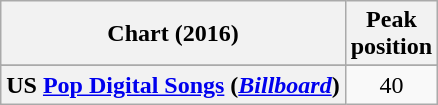<table class="wikitable sortable plainrowheaders" style="text-align:center;">
<tr>
<th scope="col">Chart (2016)</th>
<th scope="col">Peak<br>position</th>
</tr>
<tr>
</tr>
<tr>
</tr>
<tr>
</tr>
<tr>
<th scope="row">US <a href='#'>Pop Digital Songs</a> (<a href='#'><em>Billboard</em></a>)</th>
<td>40</td>
</tr>
</table>
